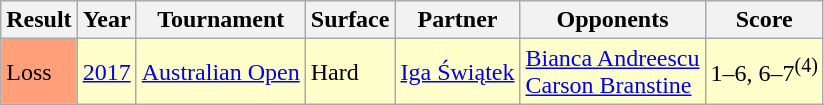<table class="sortable wikitable">
<tr>
<th>Result</th>
<th>Year</th>
<th>Tournament</th>
<th>Surface</th>
<th>Partner</th>
<th>Opponents</th>
<th class="unsortable">Score</th>
</tr>
<tr style="background:#ffc;">
<td bgcolor=FFA07A>Loss</td>
<td><a href='#'>2017</a></td>
<td><a href='#'>Australian Open</a></td>
<td>Hard</td>
<td> <a href='#'>Iga Świątek</a></td>
<td> <a href='#'>Bianca Andreescu</a> <br>  <a href='#'>Carson Branstine</a></td>
<td>1–6, 6–7<sup>(4)</sup></td>
</tr>
</table>
